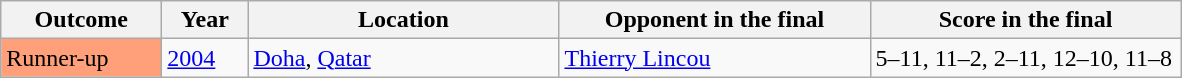<table class="sortable wikitable">
<tr>
<th width="100">Outcome</th>
<th width="50">Year</th>
<th width="200">Location</th>
<th width="200">Opponent in the final</th>
<th width="200">Score in the final</th>
</tr>
<tr>
<td bgcolor="ffa07a">Runner-up</td>
<td><a href='#'>2004</a></td>
<td><a href='#'>Doha</a>, <a href='#'>Qatar</a></td>
<td>   <a href='#'>Thierry Lincou</a></td>
<td>5–11, 11–2, 2–11, 12–10, 11–8</td>
</tr>
</table>
